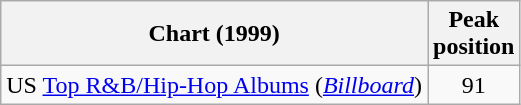<table class="wikitable">
<tr>
<th>Chart (1999)</th>
<th>Peak<br>position</th>
</tr>
<tr>
<td>US <a href='#'>Top R&B/Hip-Hop Albums</a> (<em><a href='#'>Billboard</a></em>)</td>
<td align="center">91</td>
</tr>
</table>
